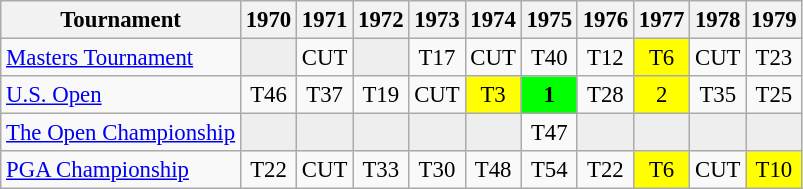<table class="wikitable" style="font-size:95%;text-align:center;">
<tr>
<th>Tournament</th>
<th>1970</th>
<th>1971</th>
<th>1972</th>
<th>1973</th>
<th>1974</th>
<th>1975</th>
<th>1976</th>
<th>1977</th>
<th>1978</th>
<th>1979</th>
</tr>
<tr>
<td align=left><a href='#'>Masters Tournament</a></td>
<td style="background:#eeeeee;"></td>
<td>CUT</td>
<td style="background:#eeeeee;"></td>
<td>T17</td>
<td>CUT</td>
<td>T40</td>
<td>T12</td>
<td style="background:yellow;">T6</td>
<td>CUT</td>
<td>T23</td>
</tr>
<tr>
<td align=left><a href='#'>U.S. Open</a></td>
<td>T46</td>
<td>T37</td>
<td>T19</td>
<td>CUT</td>
<td style="background:yellow;">T3</td>
<td style="background:lime;"><strong>1</strong></td>
<td>T28</td>
<td style="background:yellow;">2</td>
<td>T35</td>
<td>T25</td>
</tr>
<tr>
<td align=left><a href='#'>The Open Championship</a></td>
<td style="background:#eeeeee;"></td>
<td style="background:#eeeeee;"></td>
<td style="background:#eeeeee;"></td>
<td style="background:#eeeeee;"></td>
<td style="background:#eeeeee;"></td>
<td>T47</td>
<td style="background:#eeeeee;"></td>
<td style="background:#eeeeee;"></td>
<td style="background:#eeeeee;"></td>
<td style="background:#eeeeee;"></td>
</tr>
<tr>
<td align=left><a href='#'>PGA Championship</a></td>
<td>T22</td>
<td>CUT</td>
<td>T33</td>
<td>T30</td>
<td>T48</td>
<td>T54</td>
<td>T22</td>
<td style="background:yellow;">T6</td>
<td>CUT</td>
<td style="background:yellow;">T10</td>
</tr>
</table>
